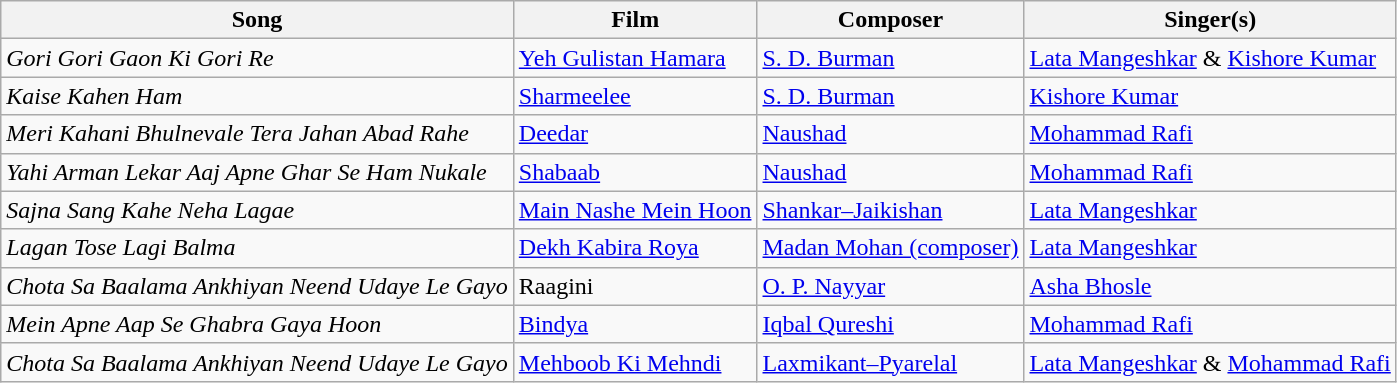<table class="wikitable sortable">
<tr>
<th>Song</th>
<th>Film</th>
<th>Composer</th>
<th>Singer(s)</th>
</tr>
<tr>
<td><em>Gori Gori Gaon Ki Gori Re</em></td>
<td><a href='#'>Yeh Gulistan Hamara</a></td>
<td><a href='#'>S. D. Burman</a></td>
<td><a href='#'>Lata Mangeshkar</a> & <a href='#'>Kishore Kumar</a></td>
</tr>
<tr>
<td><em>Kaise Kahen Ham</em></td>
<td><a href='#'>Sharmeelee</a></td>
<td><a href='#'>S. D. Burman</a></td>
<td><a href='#'>Kishore Kumar</a></td>
</tr>
<tr>
<td><em>Meri Kahani Bhulnevale Tera Jahan Abad Rahe</em></td>
<td><a href='#'>Deedar</a></td>
<td><a href='#'>Naushad</a></td>
<td><a href='#'>Mohammad Rafi</a></td>
</tr>
<tr>
<td><em>Yahi Arman Lekar Aaj Apne Ghar Se Ham Nukale</em></td>
<td><a href='#'>Shabaab</a></td>
<td><a href='#'>Naushad</a></td>
<td><a href='#'>Mohammad Rafi</a></td>
</tr>
<tr>
<td><em>Sajna Sang Kahe Neha Lagae</em></td>
<td><a href='#'>Main Nashe Mein Hoon</a></td>
<td><a href='#'>Shankar–Jaikishan</a></td>
<td><a href='#'>Lata Mangeshkar</a></td>
</tr>
<tr>
<td><em>Lagan Tose Lagi Balma</em></td>
<td><a href='#'>Dekh Kabira Roya</a></td>
<td><a href='#'>Madan Mohan (composer)</a></td>
<td><a href='#'>Lata Mangeshkar</a></td>
</tr>
<tr>
<td><em>Chota Sa Baalama Ankhiyan Neend Udaye Le Gayo</em></td>
<td>Raagini</td>
<td><a href='#'>O. P. Nayyar</a></td>
<td><a href='#'>Asha Bhosle</a></td>
</tr>
<tr>
<td><em>Mein Apne Aap Se Ghabra Gaya Hoon</em></td>
<td><a href='#'>Bindya</a></td>
<td><a href='#'>Iqbal Qureshi</a></td>
<td><a href='#'>Mohammad Rafi</a></td>
</tr>
<tr>
<td><em>Chota Sa Baalama Ankhiyan Neend Udaye Le Gayo</em></td>
<td><a href='#'>Mehboob Ki Mehndi</a></td>
<td><a href='#'>Laxmikant–Pyarelal</a></td>
<td><a href='#'>Lata Mangeshkar</a> & <a href='#'>Mohammad Rafi</a></td>
</tr>
</table>
